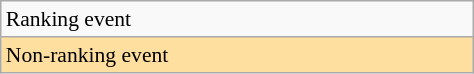<table class="wikitable" style="font-size:90%; width:25%;">
<tr>
<td>Ranking event</td>
</tr>
<tr style="background:#ffdf9f;">
<td> Non-ranking event</td>
</tr>
</table>
